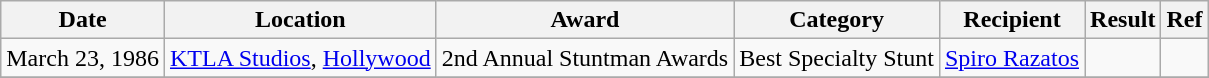<table class="wikitable">
<tr>
<th>Date</th>
<th>Location</th>
<th>Award</th>
<th>Category</th>
<th>Recipient</th>
<th>Result</th>
<th>Ref</th>
</tr>
<tr>
<td>March 23, 1986</td>
<td><a href='#'>KTLA Studios</a>, <a href='#'>Hollywood</a></td>
<td>2nd Annual Stuntman Awards</td>
<td>Best Specialty Stunt</td>
<td><a href='#'>Spiro Razatos</a></td>
<td></td>
<td></td>
</tr>
<tr>
</tr>
</table>
